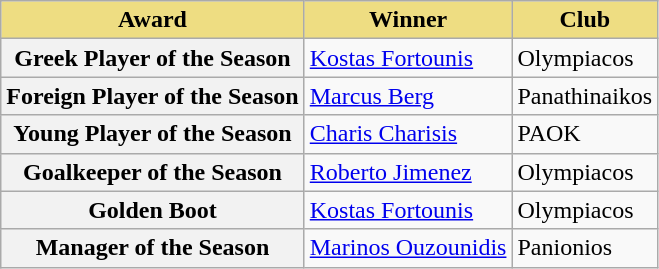<table class="wikitable">
<tr>
<th style="background-color: #eedd82">Award</th>
<th style="background-color: #eedd82">Winner</th>
<th style="background-color: #eedd82">Club</th>
</tr>
<tr>
<th>Greek Player of the Season</th>
<td> <a href='#'>Kostas Fortounis</a></td>
<td>Olympiacos</td>
</tr>
<tr>
<th>Foreign Player of the Season</th>
<td> <a href='#'>Marcus Berg</a></td>
<td>Panathinaikos</td>
</tr>
<tr>
<th>Young Player of the Season</th>
<td> <a href='#'>Charis Charisis</a></td>
<td>PAOK</td>
</tr>
<tr>
<th>Goalkeeper of the Season</th>
<td> <a href='#'>Roberto Jimenez</a></td>
<td>Olympiacos</td>
</tr>
<tr>
<th>Golden Boot</th>
<td> <a href='#'>Kostas Fortounis</a></td>
<td>Olympiacos</td>
</tr>
<tr>
<th>Manager of the Season</th>
<td> <a href='#'>Marinos Ouzounidis</a></td>
<td>Panionios</td>
</tr>
</table>
